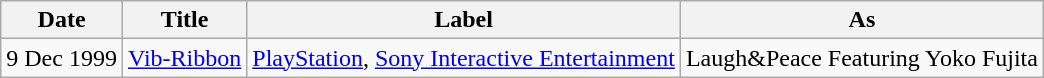<table class="wikitable">
<tr>
<th>Date</th>
<th>Title</th>
<th>Label</th>
<th>As</th>
</tr>
<tr>
<td>9 Dec 1999</td>
<td><a href='#'>Vib-Ribbon</a></td>
<td><a href='#'>PlayStation</a>, <a href='#'>Sony Interactive Entertainment</a></td>
<td>Laugh&Peace Featuring Yoko Fujita</td>
</tr>
</table>
